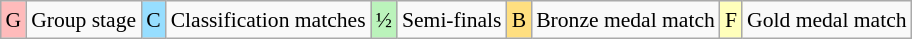<table class="wikitable" style="margin:0.5em auto; font-size:90%; line-height:1.25em;">
<tr>
<td bgcolor="#FFBBBB" align=center>G</td>
<td>Group stage</td>
<td bgcolor="#97DEFF" align=center>C</td>
<td>Classification matches</td>
<td bgcolor="#BBF3BB" align=center>½</td>
<td>Semi-finals</td>
<td bgcolor="#FFDF80" align=center>B</td>
<td>Bronze medal match</td>
<td bgcolor="#FFFFBB" align=center>F</td>
<td>Gold medal match</td>
</tr>
</table>
